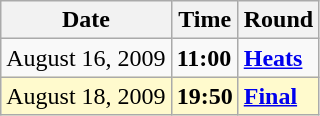<table class="wikitable">
<tr>
<th>Date</th>
<th>Time</th>
<th>Round</th>
</tr>
<tr>
<td>August 16, 2009</td>
<td><strong>11:00</strong></td>
<td><strong><a href='#'>Heats</a></strong></td>
</tr>
<tr style=background:lemonchiffon>
<td>August 18, 2009</td>
<td><strong>19:50</strong></td>
<td><strong><a href='#'>Final</a></strong></td>
</tr>
</table>
